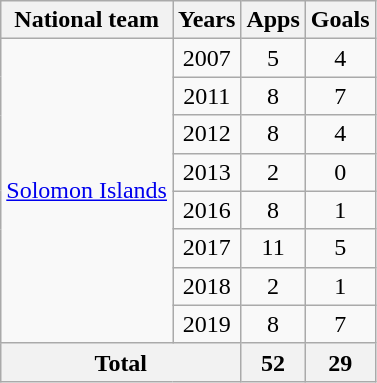<table class="wikitable" style="text-align:center;">
<tr>
<th>National team</th>
<th>Years</th>
<th>Apps</th>
<th>Goals</th>
</tr>
<tr>
<td rowspan=8><a href='#'>Solomon Islands</a></td>
<td>2007</td>
<td>5</td>
<td>4</td>
</tr>
<tr>
<td>2011</td>
<td>8</td>
<td>7</td>
</tr>
<tr>
<td>2012</td>
<td>8</td>
<td>4</td>
</tr>
<tr>
<td>2013</td>
<td>2</td>
<td>0</td>
</tr>
<tr>
<td>2016</td>
<td>8</td>
<td>1</td>
</tr>
<tr>
<td>2017</td>
<td>11</td>
<td>5</td>
</tr>
<tr>
<td>2018</td>
<td>2</td>
<td>1</td>
</tr>
<tr>
<td>2019</td>
<td>8</td>
<td>7</td>
</tr>
<tr>
<th colspan=2>Total</th>
<th>52</th>
<th>29</th>
</tr>
</table>
